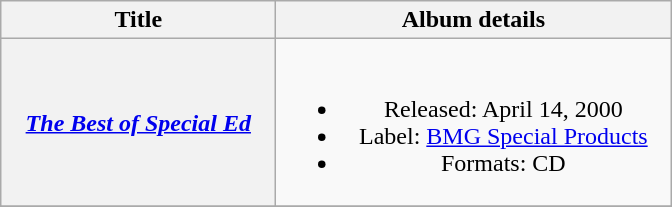<table class="wikitable plainrowheaders" style="text-align:center;">
<tr>
<th scope="col" rowspan="1" style="width:11em;">Title</th>
<th scope="col" rowspan="1" style="width:16em;">Album details</th>
</tr>
<tr>
<th scope="row"><em><a href='#'>The Best of Special Ed</a></em></th>
<td><br><ul><li>Released: April 14, 2000</li><li>Label: <a href='#'>BMG Special Products</a></li><li>Formats: CD</li></ul></td>
</tr>
<tr>
</tr>
</table>
